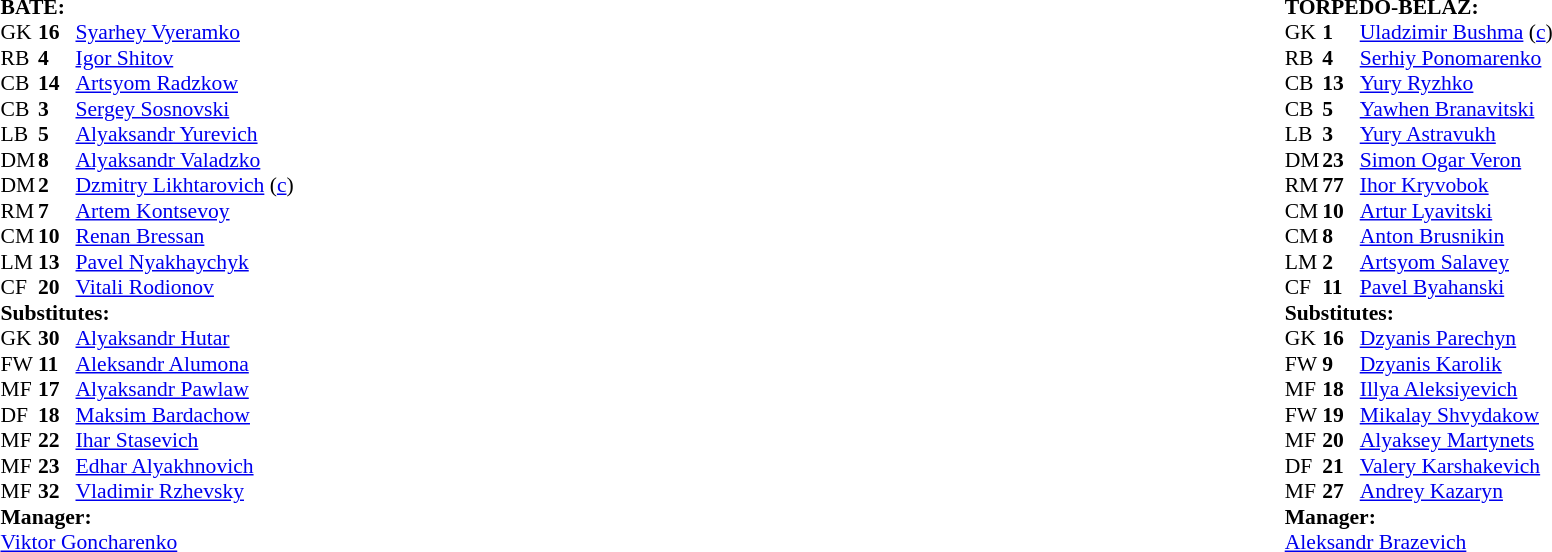<table width="100%">
<tr>
<td valign="top" width="50%"><br><table style="font-size: 90%" cellspacing="0" cellpadding="0">
<tr>
<td colspan="4"><br><strong>BATE:</strong></td>
</tr>
<tr>
<th width=25></th>
<th width=25></th>
</tr>
<tr>
<td>GK</td>
<td><strong>16</strong></td>
<td> <a href='#'>Syarhey Vyeramko</a></td>
</tr>
<tr>
<td>RB</td>
<td><strong>4</strong></td>
<td> <a href='#'>Igor Shitov</a></td>
</tr>
<tr>
<td>CB</td>
<td><strong>14</strong></td>
<td> <a href='#'>Artsyom Radzkow</a></td>
<td></td>
<td></td>
</tr>
<tr>
<td>CB</td>
<td><strong>3</strong></td>
<td> <a href='#'>Sergey Sosnovski</a></td>
</tr>
<tr>
<td>LB</td>
<td><strong>5</strong></td>
<td> <a href='#'>Alyaksandr Yurevich</a></td>
</tr>
<tr>
<td>DM</td>
<td><strong>8</strong></td>
<td> <a href='#'>Alyaksandr Valadzko</a></td>
</tr>
<tr>
<td>DM</td>
<td><strong>2</strong></td>
<td> <a href='#'>Dzmitry Likhtarovich</a> (<a href='#'>c</a>)</td>
<td></td>
<td></td>
</tr>
<tr>
<td>RM</td>
<td><strong>7</strong></td>
<td> <a href='#'>Artem Kontsevoy</a></td>
</tr>
<tr>
<td>CM</td>
<td><strong>10</strong></td>
<td> <a href='#'>Renan Bressan</a></td>
<td></td>
</tr>
<tr>
<td>LM</td>
<td><strong>13</strong></td>
<td> <a href='#'>Pavel Nyakhaychyk</a></td>
<td></td>
<td></td>
</tr>
<tr>
<td>CF</td>
<td><strong>20</strong></td>
<td> <a href='#'>Vitali Rodionov</a></td>
</tr>
<tr>
<td colspan=3><strong>Substitutes:</strong></td>
</tr>
<tr>
<td>GK</td>
<td><strong>30</strong></td>
<td> <a href='#'>Alyaksandr Hutar</a></td>
</tr>
<tr>
<td>FW</td>
<td><strong>11</strong></td>
<td> <a href='#'>Aleksandr Alumona</a></td>
<td></td>
<td></td>
</tr>
<tr>
<td>MF</td>
<td><strong>17</strong></td>
<td>  <a href='#'>Alyaksandr Pawlaw</a></td>
</tr>
<tr>
<td>DF</td>
<td><strong>18</strong></td>
<td> <a href='#'>Maksim Bardachow</a></td>
<td></td>
<td></td>
</tr>
<tr>
<td>MF</td>
<td><strong>22</strong></td>
<td> <a href='#'>Ihar Stasevich</a></td>
</tr>
<tr>
<td>MF</td>
<td><strong>23</strong></td>
<td> <a href='#'>Edhar Alyakhnovich</a></td>
<td></td>
<td></td>
</tr>
<tr>
<td>MF</td>
<td><strong>32</strong></td>
<td> <a href='#'>Vladimir Rzhevsky</a></td>
</tr>
<tr>
<td colspan=3><strong>Manager:</strong></td>
</tr>
<tr>
<td colspan="4"> <a href='#'>Viktor Goncharenko</a></td>
</tr>
</table>
</td>
<td valign="top"></td>
<td valign="top" width="50%"><br><table style="font-size: 90%" cellspacing="0" cellpadding="0" align=center>
<tr>
<td colspan="4"><br><strong>TORPEDO-BELAZ:</strong></td>
</tr>
<tr>
<th width=25></th>
<th width=25></th>
</tr>
<tr>
<td>GK</td>
<td><strong>1</strong></td>
<td> <a href='#'>Uladzimir Bushma</a> (<a href='#'>c</a>)</td>
</tr>
<tr>
<td>RB</td>
<td><strong>4</strong></td>
<td> <a href='#'>Serhiy Ponomarenko</a></td>
</tr>
<tr>
<td>CB</td>
<td><strong>13</strong></td>
<td> <a href='#'>Yury Ryzhko</a></td>
<td></td>
</tr>
<tr>
<td>CB</td>
<td><strong>5</strong></td>
<td> <a href='#'>Yawhen Branavitski</a></td>
<td></td>
<td></td>
</tr>
<tr>
<td>LB</td>
<td><strong>3</strong></td>
<td> <a href='#'>Yury Astravukh</a></td>
</tr>
<tr>
<td>DM</td>
<td><strong>23</strong></td>
<td> <a href='#'>Simon Ogar Veron</a></td>
</tr>
<tr>
<td>RM</td>
<td><strong>77</strong></td>
<td> <a href='#'>Ihor Kryvobok</a></td>
<td></td>
<td></td>
</tr>
<tr>
<td>CM</td>
<td><strong>10</strong></td>
<td> <a href='#'>Artur Lyavitski</a></td>
</tr>
<tr>
<td>CM</td>
<td><strong>8</strong></td>
<td> <a href='#'>Anton Brusnikin</a></td>
<td></td>
<td></td>
</tr>
<tr>
<td>LM</td>
<td><strong>2</strong></td>
<td> <a href='#'>Artsyom Salavey</a></td>
<td></td>
</tr>
<tr>
<td>CF</td>
<td><strong>11</strong></td>
<td> <a href='#'>Pavel Byahanski</a></td>
<td></td>
</tr>
<tr>
<td colspan=3><strong>Substitutes:</strong></td>
</tr>
<tr>
<td>GK</td>
<td><strong>16</strong></td>
<td> <a href='#'>Dzyanis Parechyn</a></td>
</tr>
<tr>
<td>FW</td>
<td><strong>9</strong></td>
<td> <a href='#'>Dzyanis Karolik</a></td>
<td></td>
<td></td>
</tr>
<tr>
<td>MF</td>
<td><strong>18</strong></td>
<td> <a href='#'>Illya Aleksiyevich</a></td>
</tr>
<tr>
<td>FW</td>
<td><strong>19</strong></td>
<td> <a href='#'>Mikalay Shvydakow</a></td>
</tr>
<tr>
<td>MF</td>
<td><strong>20</strong></td>
<td> <a href='#'>Alyaksey Martynets</a></td>
</tr>
<tr>
<td>DF</td>
<td><strong>21</strong></td>
<td> <a href='#'>Valery Karshakevich</a></td>
<td></td>
<td></td>
</tr>
<tr>
<td>MF</td>
<td><strong>27</strong></td>
<td> <a href='#'>Andrey Kazaryn</a></td>
<td></td>
<td></td>
</tr>
<tr>
<td colspan=3><strong>Manager:</strong></td>
</tr>
<tr>
<td colspan=4> <a href='#'>Aleksandr Brazevich</a></td>
</tr>
<tr>
</tr>
</table>
</td>
</tr>
</table>
